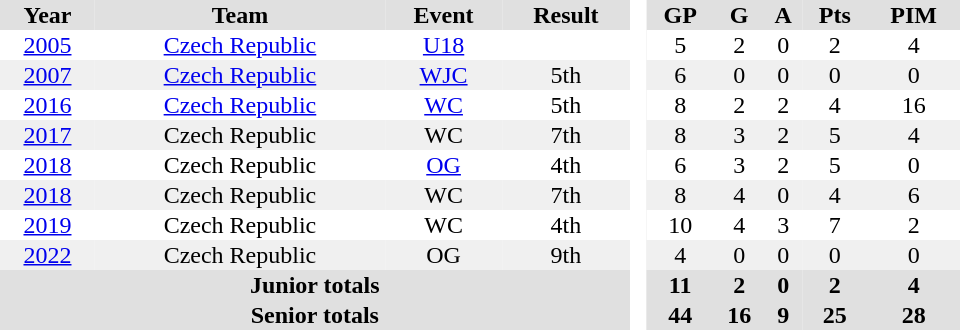<table border="0" cellpadding="1" cellspacing="0" style="text-align:center; width:40em">
<tr ALIGN="center" bgcolor="#e0e0e0">
<th>Year</th>
<th>Team</th>
<th>Event</th>
<th>Result</th>
<th rowspan="99" bgcolor="#ffffff"> </th>
<th>GP</th>
<th>G</th>
<th>A</th>
<th>Pts</th>
<th>PIM</th>
</tr>
<tr>
<td><a href='#'>2005</a></td>
<td><a href='#'>Czech Republic</a></td>
<td><a href='#'>U18</a></td>
<td></td>
<td>5</td>
<td>2</td>
<td>0</td>
<td>2</td>
<td>4</td>
</tr>
<tr bgcolor="#f0f0f0">
<td><a href='#'>2007</a></td>
<td><a href='#'>Czech Republic</a></td>
<td><a href='#'>WJC</a></td>
<td>5th</td>
<td>6</td>
<td>0</td>
<td>0</td>
<td>0</td>
<td>0</td>
</tr>
<tr>
<td><a href='#'>2016</a></td>
<td><a href='#'>Czech Republic</a></td>
<td><a href='#'>WC</a></td>
<td>5th</td>
<td>8</td>
<td>2</td>
<td>2</td>
<td>4</td>
<td>16</td>
</tr>
<tr bgcolor="#f0f0f0">
<td><a href='#'>2017</a></td>
<td>Czech Republic</td>
<td>WC</td>
<td>7th</td>
<td>8</td>
<td>3</td>
<td>2</td>
<td>5</td>
<td>4</td>
</tr>
<tr>
<td><a href='#'>2018</a></td>
<td>Czech Republic</td>
<td><a href='#'>OG</a></td>
<td>4th</td>
<td>6</td>
<td>3</td>
<td>2</td>
<td>5</td>
<td>0</td>
</tr>
<tr bgcolor="#f0f0f0">
<td><a href='#'>2018</a></td>
<td>Czech Republic</td>
<td>WC</td>
<td>7th</td>
<td>8</td>
<td>4</td>
<td>0</td>
<td>4</td>
<td>6</td>
</tr>
<tr>
<td><a href='#'>2019</a></td>
<td>Czech Republic</td>
<td>WC</td>
<td>4th</td>
<td>10</td>
<td>4</td>
<td>3</td>
<td>7</td>
<td>2</td>
</tr>
<tr bgcolor="#f0f0f0">
<td><a href='#'>2022</a></td>
<td>Czech Republic</td>
<td>OG</td>
<td>9th</td>
<td>4</td>
<td>0</td>
<td>0</td>
<td>0</td>
<td>0</td>
</tr>
<tr bgcolor="#e0e0e0">
<th colspan="4">Junior totals</th>
<th>11</th>
<th>2</th>
<th>0</th>
<th>2</th>
<th>4</th>
</tr>
<tr bgcolor="#e0e0e0">
<th colspan="4">Senior totals</th>
<th>44</th>
<th>16</th>
<th>9</th>
<th>25</th>
<th>28</th>
</tr>
</table>
